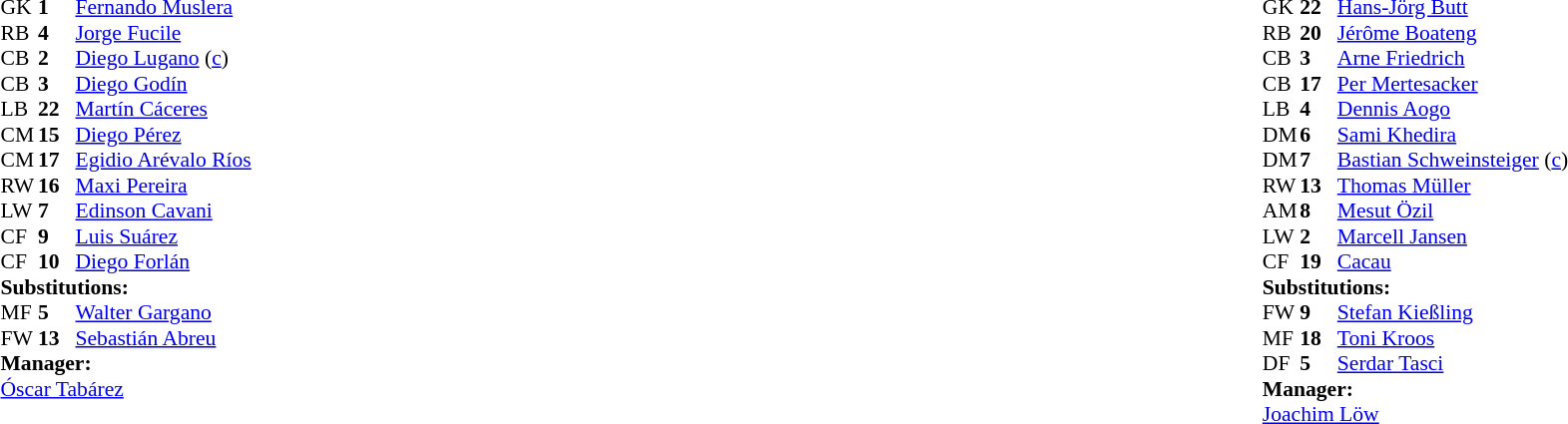<table style="width:100%">
<tr>
<td style="vertical-align:top;width:40%"><br><table style="font-size:90%" cellspacing="0" cellpadding="0">
<tr>
<th width="25"></th>
<th width="25"></th>
</tr>
<tr>
<td>GK</td>
<td><strong>1</strong></td>
<td><a href='#'>Fernando Muslera</a></td>
</tr>
<tr>
<td>RB</td>
<td><strong>4</strong></td>
<td><a href='#'>Jorge Fucile</a></td>
</tr>
<tr>
<td>CB</td>
<td><strong>2</strong></td>
<td><a href='#'>Diego Lugano</a> (<a href='#'>c</a>)</td>
</tr>
<tr>
<td>CB</td>
<td><strong>3</strong></td>
<td><a href='#'>Diego Godín</a></td>
</tr>
<tr>
<td>LB</td>
<td><strong>22</strong></td>
<td><a href='#'>Martín Cáceres</a></td>
</tr>
<tr>
<td>CM</td>
<td><strong>15</strong></td>
<td><a href='#'>Diego Pérez</a></td>
<td></td>
<td></td>
</tr>
<tr>
<td>CM</td>
<td><strong>17</strong></td>
<td><a href='#'>Egidio Arévalo Ríos</a></td>
</tr>
<tr>
<td>RW</td>
<td><strong>16</strong></td>
<td><a href='#'>Maxi Pereira</a></td>
</tr>
<tr>
<td>LW</td>
<td><strong>7</strong></td>
<td><a href='#'>Edinson Cavani</a></td>
<td></td>
<td></td>
</tr>
<tr>
<td>CF</td>
<td><strong>9</strong></td>
<td><a href='#'>Luis Suárez</a></td>
</tr>
<tr>
<td>CF</td>
<td><strong>10</strong></td>
<td><a href='#'>Diego Forlán</a></td>
</tr>
<tr>
<td colspan=3><strong>Substitutions:</strong></td>
</tr>
<tr>
<td>MF</td>
<td><strong>5</strong></td>
<td><a href='#'>Walter Gargano</a></td>
<td></td>
<td></td>
</tr>
<tr>
<td>FW</td>
<td><strong>13</strong></td>
<td><a href='#'>Sebastián Abreu</a></td>
<td></td>
<td></td>
</tr>
<tr>
<td colspan=3><strong>Manager:</strong></td>
</tr>
<tr>
<td colspan=3><a href='#'>Óscar Tabárez</a></td>
</tr>
</table>
</td>
<td valign="top"></td>
<td style="vertical-align:top;width:50%"><br><table cellspacing="0" cellpadding="0" style="font-size:90%;margin:auto">
<tr>
<th width=25></th>
<th width=25></th>
</tr>
<tr>
<td>GK</td>
<td><strong>22</strong></td>
<td><a href='#'>Hans-Jörg Butt</a></td>
</tr>
<tr>
<td>RB</td>
<td><strong>20</strong></td>
<td><a href='#'>Jérôme Boateng</a></td>
</tr>
<tr>
<td>CB</td>
<td><strong>3</strong></td>
<td><a href='#'>Arne Friedrich</a></td>
<td></td>
</tr>
<tr>
<td>CB</td>
<td><strong>17</strong></td>
<td><a href='#'>Per Mertesacker</a></td>
</tr>
<tr>
<td>LB</td>
<td><strong>4</strong></td>
<td><a href='#'>Dennis Aogo</a></td>
<td></td>
</tr>
<tr>
<td>DM</td>
<td><strong>6</strong></td>
<td><a href='#'>Sami Khedira</a></td>
</tr>
<tr>
<td>DM</td>
<td><strong>7</strong></td>
<td><a href='#'>Bastian Schweinsteiger</a> (<a href='#'>c</a>)</td>
</tr>
<tr>
<td>RW</td>
<td><strong>13</strong></td>
<td><a href='#'>Thomas Müller</a></td>
</tr>
<tr>
<td>AM</td>
<td><strong>8</strong></td>
<td><a href='#'>Mesut Özil</a></td>
<td></td>
<td></td>
</tr>
<tr>
<td>LW</td>
<td><strong>2</strong></td>
<td><a href='#'>Marcell Jansen</a></td>
<td></td>
<td></td>
</tr>
<tr>
<td>CF</td>
<td><strong>19</strong></td>
<td><a href='#'>Cacau</a></td>
<td></td>
<td></td>
</tr>
<tr>
<td colspan=3><strong>Substitutions:</strong></td>
</tr>
<tr>
<td>FW</td>
<td><strong>9</strong></td>
<td><a href='#'>Stefan Kießling</a></td>
<td></td>
<td></td>
</tr>
<tr>
<td>MF</td>
<td><strong>18</strong></td>
<td><a href='#'>Toni Kroos</a></td>
<td></td>
<td></td>
</tr>
<tr>
<td>DF</td>
<td><strong>5</strong></td>
<td><a href='#'>Serdar Tasci</a></td>
<td></td>
<td></td>
</tr>
<tr>
<td colspan=3><strong>Manager:</strong></td>
</tr>
<tr>
<td colspan=4><a href='#'>Joachim Löw</a></td>
</tr>
</table>
</td>
</tr>
</table>
